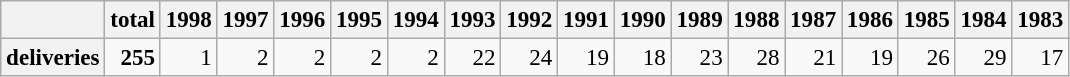<table class=wikitable border=1 style="text-align:right; font-size:96%">
<tr>
<th></th>
<th>total</th>
<th>1998</th>
<th>1997</th>
<th>1996</th>
<th>1995</th>
<th>1994</th>
<th>1993</th>
<th>1992</th>
<th>1991</th>
<th>1990</th>
<th>1989</th>
<th>1988</th>
<th>1987</th>
<th>1986</th>
<th>1985</th>
<th>1984</th>
<th>1983</th>
</tr>
<tr>
<th>deliveries</th>
<td><strong>255</strong></td>
<td>1</td>
<td>2</td>
<td>2</td>
<td>2</td>
<td>2</td>
<td>22</td>
<td>24</td>
<td>19</td>
<td>18</td>
<td>23</td>
<td>28</td>
<td>21</td>
<td>19</td>
<td>26</td>
<td>29</td>
<td>17</td>
</tr>
</table>
